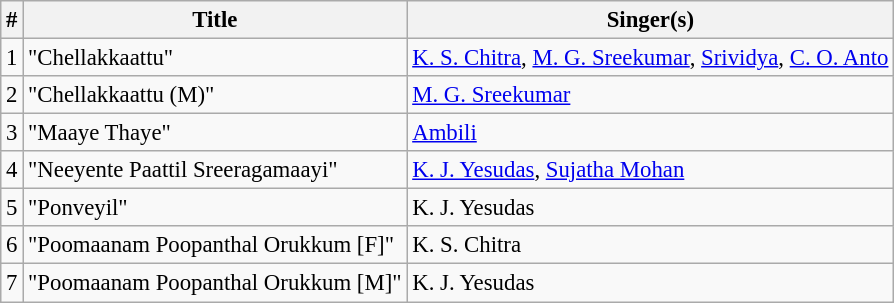<table class="wikitable" style="font-size:95%;">
<tr>
<th>#</th>
<th>Title</th>
<th>Singer(s)</th>
</tr>
<tr>
<td>1</td>
<td>"Chellakkaattu"</td>
<td><a href='#'>K. S. Chitra</a>, <a href='#'>M. G. Sreekumar</a>, <a href='#'>Srividya</a>, <a href='#'>C. O. Anto</a></td>
</tr>
<tr>
<td>2</td>
<td>"Chellakkaattu (M)"</td>
<td><a href='#'>M. G. Sreekumar</a></td>
</tr>
<tr>
<td>3</td>
<td>"Maaye Thaye"</td>
<td><a href='#'>Ambili</a></td>
</tr>
<tr>
<td>4</td>
<td>"Neeyente Paattil Sreeragamaayi"</td>
<td><a href='#'>K. J. Yesudas</a>, <a href='#'>Sujatha Mohan</a></td>
</tr>
<tr>
<td>5</td>
<td>"Ponveyil"</td>
<td>K. J. Yesudas</td>
</tr>
<tr>
<td>6</td>
<td>"Poomaanam Poopanthal Orukkum [F]"</td>
<td>K. S. Chitra</td>
</tr>
<tr>
<td>7</td>
<td>"Poomaanam Poopanthal Orukkum [M]"</td>
<td>K. J. Yesudas</td>
</tr>
</table>
